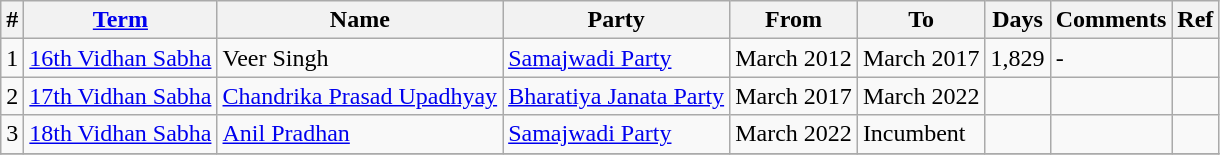<table class="wikitable sortable">
<tr>
<th>#</th>
<th><a href='#'>Term</a></th>
<th>Name</th>
<th>Party</th>
<th>From</th>
<th>To</th>
<th>Days</th>
<th>Comments</th>
<th>Ref</th>
</tr>
<tr>
<td>1</td>
<td><a href='#'>16th Vidhan Sabha</a></td>
<td>Veer Singh</td>
<td><a href='#'>Samajwadi Party</a></td>
<td>March 2012</td>
<td>March 2017</td>
<td>1,829</td>
<td>-</td>
<td></td>
</tr>
<tr>
<td>2</td>
<td><a href='#'>17th Vidhan Sabha</a></td>
<td><a href='#'>Chandrika Prasad Upadhyay</a></td>
<td><a href='#'>Bharatiya Janata Party</a></td>
<td>March 2017</td>
<td>March 2022</td>
<td></td>
<td></td>
<td></td>
</tr>
<tr>
<td>3</td>
<td><a href='#'>18th Vidhan Sabha</a></td>
<td><a href='#'>Anil Pradhan</a></td>
<td><a href='#'>Samajwadi Party</a></td>
<td>March 2022</td>
<td>Incumbent</td>
<td></td>
<td></td>
<td></td>
</tr>
<tr>
</tr>
</table>
